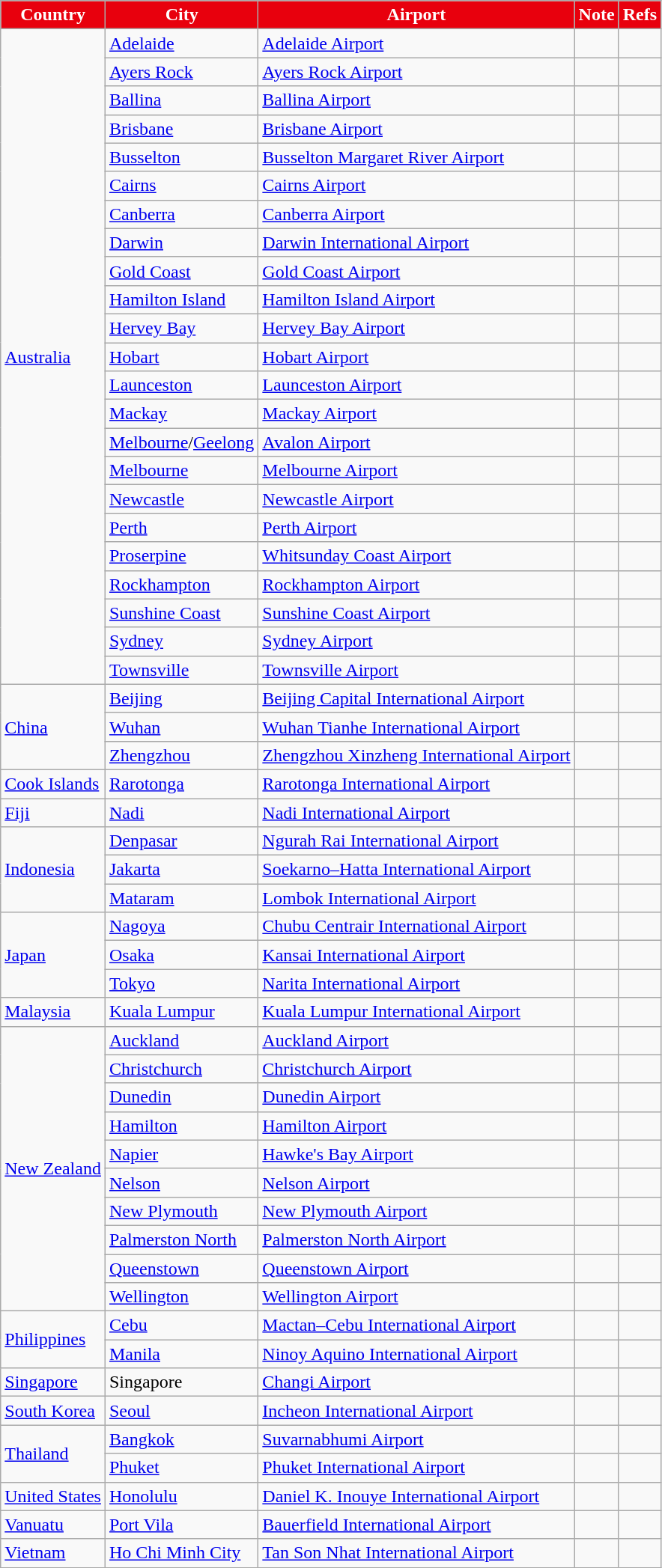<table class="sortable wikitable">
<tr>
<th style="background:#E8000D;color: white">Country</th>
<th style="background:#E8000D;color: white">City</th>
<th style="background:#E8000D;color: white">Airport</th>
<th style="background:#E8000D;color: white">Note</th>
<th style="background:#E8000D;color: white" class="unsortable">Refs</th>
</tr>
<tr>
<td rowspan="23"><a href='#'>Australia</a></td>
<td><a href='#'>Adelaide</a></td>
<td><a href='#'>Adelaide Airport</a></td>
<td></td>
<td align=center></td>
</tr>
<tr>
<td><a href='#'>Ayers Rock</a></td>
<td><a href='#'>Ayers Rock Airport</a></td>
<td align=center></td>
<td align=center></td>
</tr>
<tr>
<td><a href='#'>Ballina</a></td>
<td><a href='#'>Ballina Airport</a></td>
<td align=center></td>
<td align=center></td>
</tr>
<tr>
<td><a href='#'>Brisbane</a></td>
<td><a href='#'>Brisbane Airport</a></td>
<td></td>
<td align=center></td>
</tr>
<tr>
<td><a href='#'>Busselton</a></td>
<td><a href='#'>Busselton Margaret River Airport</a></td>
<td></td>
<td align=center></td>
</tr>
<tr>
<td><a href='#'>Cairns</a></td>
<td><a href='#'>Cairns Airport</a></td>
<td></td>
<td align=center></td>
</tr>
<tr>
<td><a href='#'>Canberra</a></td>
<td><a href='#'>Canberra Airport</a></td>
<td></td>
<td align=center></td>
</tr>
<tr>
<td><a href='#'>Darwin</a></td>
<td><a href='#'>Darwin International Airport</a></td>
<td align=center></td>
<td align=center></td>
</tr>
<tr>
<td><a href='#'>Gold Coast</a></td>
<td><a href='#'>Gold Coast Airport</a></td>
<td></td>
<td align=center></td>
</tr>
<tr>
<td><a href='#'>Hamilton Island</a></td>
<td><a href='#'>Hamilton Island Airport</a></td>
<td align=center></td>
<td align=center></td>
</tr>
<tr>
<td><a href='#'>Hervey Bay</a></td>
<td><a href='#'>Hervey Bay Airport</a></td>
<td align=center></td>
<td align=center></td>
</tr>
<tr>
<td><a href='#'>Hobart</a></td>
<td><a href='#'>Hobart Airport</a></td>
<td align=center></td>
<td align=center></td>
</tr>
<tr>
<td><a href='#'>Launceston</a></td>
<td><a href='#'>Launceston Airport</a></td>
<td align=center></td>
<td align=center></td>
</tr>
<tr>
<td><a href='#'>Mackay</a></td>
<td><a href='#'>Mackay Airport</a></td>
<td align=center></td>
<td align=center></td>
</tr>
<tr>
<td><a href='#'>Melbourne</a>/<a href='#'>Geelong</a></td>
<td><a href='#'>Avalon Airport</a></td>
<td align=center></td>
<td align=center></td>
</tr>
<tr>
<td><a href='#'>Melbourne</a></td>
<td><a href='#'>Melbourne Airport</a></td>
<td></td>
<td align=center></td>
</tr>
<tr>
<td><a href='#'>Newcastle</a></td>
<td><a href='#'>Newcastle Airport</a></td>
<td align=center></td>
<td align=center></td>
</tr>
<tr>
<td><a href='#'>Perth</a></td>
<td><a href='#'>Perth Airport</a></td>
<td></td>
<td align=center></td>
</tr>
<tr>
<td><a href='#'>Proserpine</a></td>
<td><a href='#'>Whitsunday Coast Airport</a></td>
<td align=center></td>
<td align=center></td>
</tr>
<tr>
<td><a href='#'>Rockhampton</a></td>
<td><a href='#'>Rockhampton Airport</a></td>
<td></td>
<td align=center></td>
</tr>
<tr>
<td><a href='#'>Sunshine Coast</a></td>
<td><a href='#'>Sunshine Coast Airport</a></td>
<td align=center></td>
<td align=center></td>
</tr>
<tr>
<td><a href='#'>Sydney</a></td>
<td><a href='#'>Sydney Airport</a></td>
<td></td>
<td align=center></td>
</tr>
<tr>
<td><a href='#'>Townsville</a></td>
<td><a href='#'>Townsville Airport</a></td>
<td align=center></td>
<td align=center></td>
</tr>
<tr>
<td rowspan="3"><a href='#'>China</a></td>
<td><a href='#'>Beijing</a></td>
<td><a href='#'>Beijing Capital International Airport</a></td>
<td></td>
<td align=center></td>
</tr>
<tr>
<td><a href='#'>Wuhan</a></td>
<td><a href='#'>Wuhan Tianhe International Airport</a></td>
<td></td>
<td align=center></td>
</tr>
<tr>
<td><a href='#'>Zhengzhou</a></td>
<td><a href='#'>Zhengzhou Xinzheng International Airport</a></td>
<td></td>
<td align=center></td>
</tr>
<tr>
<td><a href='#'>Cook Islands</a></td>
<td><a href='#'>Rarotonga</a></td>
<td><a href='#'>Rarotonga International Airport</a></td>
<td align=center></td>
<td align=center></td>
</tr>
<tr>
<td><a href='#'>Fiji</a></td>
<td><a href='#'>Nadi</a></td>
<td><a href='#'>Nadi International Airport</a></td>
<td align=center></td>
<td align=center></td>
</tr>
<tr>
<td rowspan="3"><a href='#'>Indonesia</a></td>
<td><a href='#'>Denpasar</a></td>
<td><a href='#'>Ngurah Rai International Airport</a></td>
<td></td>
<td align=center></td>
</tr>
<tr>
<td><a href='#'>Jakarta</a></td>
<td><a href='#'>Soekarno–Hatta International Airport</a></td>
<td></td>
<td align=center></td>
</tr>
<tr>
<td><a href='#'>Mataram</a></td>
<td><a href='#'>Lombok International Airport</a></td>
<td></td>
<td align=center></td>
</tr>
<tr>
<td rowspan="3"><a href='#'>Japan</a></td>
<td><a href='#'>Nagoya</a></td>
<td><a href='#'>Chubu Centrair International Airport</a></td>
<td></td>
<td align=center></td>
</tr>
<tr>
<td><a href='#'>Osaka</a></td>
<td><a href='#'>Kansai International Airport</a></td>
<td align=center></td>
<td align=center></td>
</tr>
<tr>
<td><a href='#'>Tokyo</a></td>
<td><a href='#'>Narita International Airport</a></td>
<td align=center></td>
<td align=center></td>
</tr>
<tr>
<td><a href='#'>Malaysia</a></td>
<td><a href='#'>Kuala Lumpur</a></td>
<td><a href='#'>Kuala Lumpur International Airport</a></td>
<td></td>
<td align=center></td>
</tr>
<tr>
<td rowspan="10"><a href='#'>New Zealand</a></td>
<td><a href='#'>Auckland</a></td>
<td><a href='#'>Auckland Airport</a></td>
<td></td>
<td align=center></td>
</tr>
<tr>
<td><a href='#'>Christchurch</a></td>
<td><a href='#'>Christchurch Airport</a></td>
<td></td>
<td align=center></td>
</tr>
<tr>
<td><a href='#'>Dunedin</a></td>
<td><a href='#'>Dunedin Airport</a></td>
<td align=center></td>
<td align=center></td>
</tr>
<tr>
<td><a href='#'>Hamilton</a></td>
<td><a href='#'>Hamilton Airport</a></td>
<td></td>
<td align=center></td>
</tr>
<tr>
<td><a href='#'>Napier</a></td>
<td><a href='#'>Hawke's Bay Airport</a></td>
<td></td>
<td align=center></td>
</tr>
<tr>
<td><a href='#'>Nelson</a></td>
<td><a href='#'>Nelson Airport</a></td>
<td></td>
<td align=center></td>
</tr>
<tr>
<td><a href='#'>New Plymouth</a></td>
<td><a href='#'>New Plymouth Airport</a></td>
<td></td>
<td align=center></td>
</tr>
<tr>
<td><a href='#'>Palmerston North</a></td>
<td><a href='#'>Palmerston North Airport</a></td>
<td></td>
<td align=center></td>
</tr>
<tr>
<td><a href='#'>Queenstown</a></td>
<td><a href='#'>Queenstown Airport</a></td>
<td align=center></td>
<td align=center></td>
</tr>
<tr>
<td><a href='#'>Wellington</a></td>
<td><a href='#'>Wellington Airport</a></td>
<td align=center></td>
<td align=center></td>
</tr>
<tr>
<td rowspan="2"><a href='#'>Philippines</a></td>
<td><a href='#'>Cebu</a></td>
<td><a href='#'>Mactan–Cebu International Airport</a></td>
<td></td>
<td align=center></td>
</tr>
<tr>
<td><a href='#'>Manila</a></td>
<td><a href='#'>Ninoy Aquino International Airport</a></td>
<td></td>
<td align=center></td>
</tr>
<tr>
<td><a href='#'>Singapore</a></td>
<td>Singapore</td>
<td><a href='#'>Changi Airport</a></td>
<td></td>
<td align=center></td>
</tr>
<tr>
<td><a href='#'>South Korea</a></td>
<td><a href='#'>Seoul</a></td>
<td><a href='#'>Incheon International Airport</a></td>
<td align=center></td>
<td align=center></td>
</tr>
<tr>
<td rowspan="2"><a href='#'>Thailand</a></td>
<td><a href='#'>Bangkok</a></td>
<td><a href='#'>Suvarnabhumi Airport</a></td>
<td align=center></td>
<td align=center></td>
</tr>
<tr>
<td><a href='#'>Phuket</a></td>
<td><a href='#'>Phuket International Airport</a></td>
<td align=center></td>
<td align=center></td>
</tr>
<tr>
<td><a href='#'>United States</a></td>
<td><a href='#'>Honolulu</a></td>
<td><a href='#'>Daniel K. Inouye International Airport</a></td>
<td></td>
<td align=center></td>
</tr>
<tr>
<td><a href='#'>Vanuatu</a></td>
<td><a href='#'>Port Vila</a></td>
<td><a href='#'>Bauerfield International Airport</a></td>
<td align=center></td>
<td align=center></td>
</tr>
<tr>
<td><a href='#'>Vietnam</a></td>
<td><a href='#'>Ho Chi Minh City</a></td>
<td><a href='#'>Tan Son Nhat International Airport</a></td>
<td align=center></td>
<td align=center></td>
</tr>
</table>
